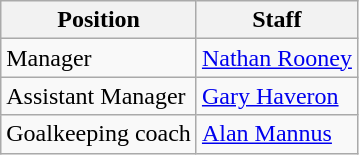<table class=wikitable>
<tr>
<th style=>Position</th>
<th style=>Staff</th>
</tr>
<tr>
<td>Manager</td>
<td><a href='#'>Nathan Rooney</a></td>
</tr>
<tr>
<td>Assistant Manager</td>
<td><a href='#'>Gary Haveron</a></td>
</tr>
<tr>
<td>Goalkeeping coach</td>
<td><a href='#'>Alan Mannus</a></td>
</tr>
</table>
